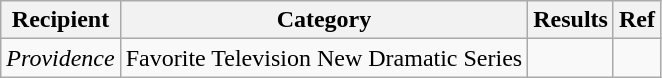<table class="wikitable">
<tr>
<th>Recipient</th>
<th>Category</th>
<th>Results</th>
<th>Ref</th>
</tr>
<tr>
<td><em>Providence</em></td>
<td>Favorite Television New Dramatic Series</td>
<td></td>
<td></td>
</tr>
</table>
